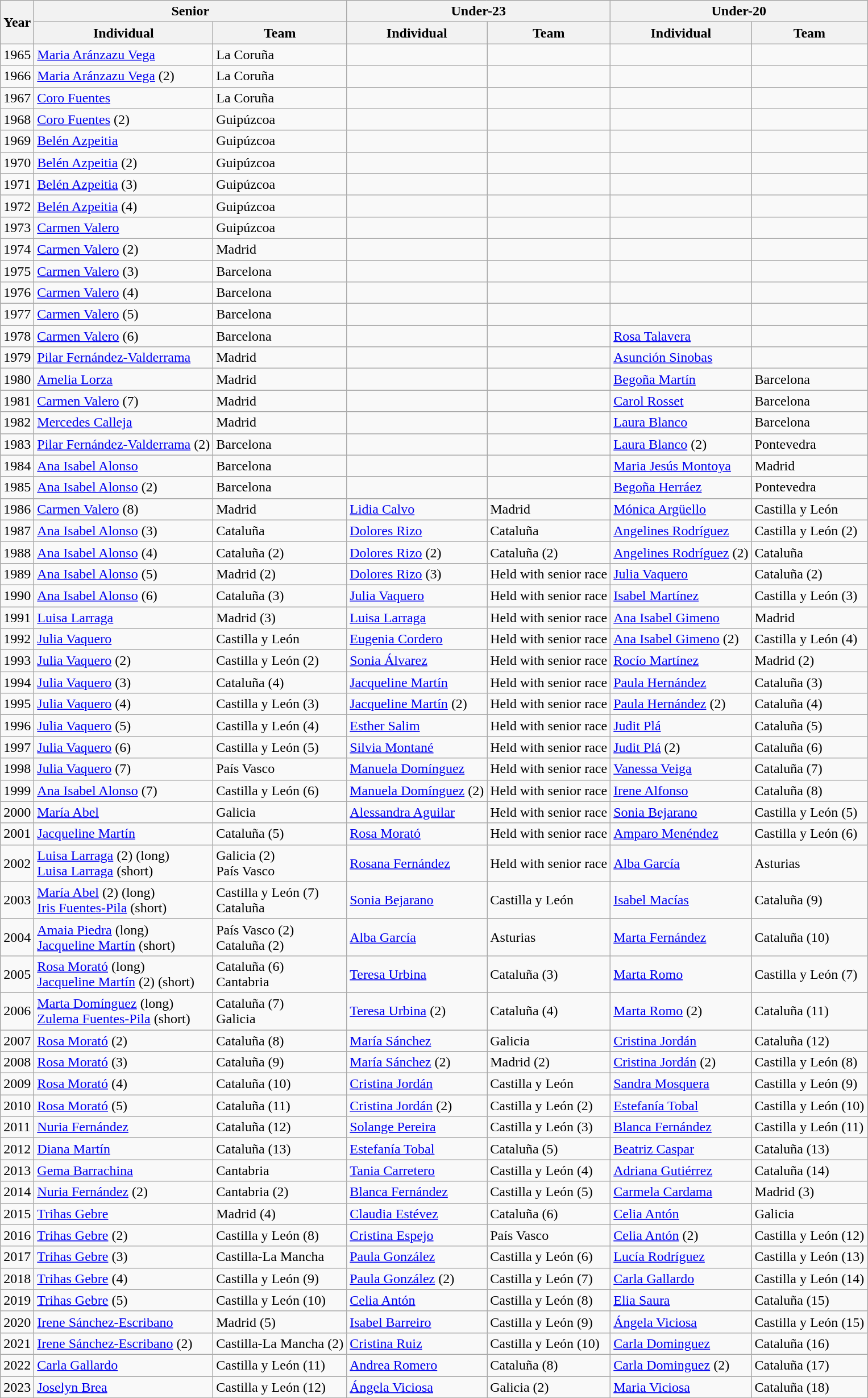<table class="wikitable">
<tr>
<th rowspan="2">Year</th>
<th colspan="2">Senior</th>
<th colspan="2">Under-23</th>
<th colspan="2">Under-20</th>
</tr>
<tr>
<th>Individual</th>
<th>Team</th>
<th>Individual</th>
<th>Team</th>
<th>Individual</th>
<th>Team</th>
</tr>
<tr>
<td>1965</td>
<td><a href='#'>Maria Aránzazu Vega</a></td>
<td>La Coruña</td>
<td></td>
<td></td>
<td></td>
<td></td>
</tr>
<tr>
<td>1966</td>
<td><a href='#'>Maria Aránzazu Vega</a> (2)</td>
<td>La Coruña</td>
<td></td>
<td></td>
<td></td>
<td></td>
</tr>
<tr>
<td>1967</td>
<td><a href='#'>Coro Fuentes</a></td>
<td>La Coruña</td>
<td></td>
<td></td>
<td></td>
<td></td>
</tr>
<tr>
<td>1968</td>
<td><a href='#'>Coro Fuentes</a> (2)</td>
<td>Guipúzcoa</td>
<td></td>
<td></td>
<td></td>
<td></td>
</tr>
<tr>
<td>1969</td>
<td><a href='#'>Belén Azpeitia</a></td>
<td>Guipúzcoa</td>
<td></td>
<td></td>
<td></td>
<td></td>
</tr>
<tr>
<td>1970</td>
<td><a href='#'>Belén Azpeitia</a> (2)</td>
<td>Guipúzcoa</td>
<td></td>
<td></td>
<td></td>
<td></td>
</tr>
<tr>
<td>1971</td>
<td><a href='#'>Belén Azpeitia</a> (3)</td>
<td>Guipúzcoa</td>
<td></td>
<td></td>
<td></td>
<td></td>
</tr>
<tr>
<td>1972</td>
<td><a href='#'>Belén Azpeitia</a> (4)</td>
<td>Guipúzcoa</td>
<td></td>
<td></td>
<td></td>
<td></td>
</tr>
<tr>
<td>1973</td>
<td><a href='#'>Carmen Valero</a></td>
<td>Guipúzcoa</td>
<td></td>
<td></td>
<td></td>
<td></td>
</tr>
<tr>
<td>1974</td>
<td><a href='#'>Carmen Valero</a> (2)</td>
<td>Madrid</td>
<td></td>
<td></td>
<td></td>
<td></td>
</tr>
<tr>
<td>1975</td>
<td><a href='#'>Carmen Valero</a> (3)</td>
<td>Barcelona</td>
<td></td>
<td></td>
<td></td>
<td></td>
</tr>
<tr>
<td>1976</td>
<td><a href='#'>Carmen Valero</a> (4)</td>
<td>Barcelona</td>
<td></td>
<td></td>
<td></td>
<td></td>
</tr>
<tr>
<td>1977</td>
<td><a href='#'>Carmen Valero</a> (5)</td>
<td>Barcelona</td>
<td></td>
<td></td>
<td></td>
<td></td>
</tr>
<tr>
<td>1978</td>
<td><a href='#'>Carmen Valero</a> (6)</td>
<td>Barcelona</td>
<td></td>
<td></td>
<td><a href='#'>Rosa Talavera</a></td>
<td></td>
</tr>
<tr>
<td>1979</td>
<td><a href='#'>Pilar Fernández-Valderrama</a></td>
<td>Madrid</td>
<td></td>
<td></td>
<td><a href='#'>Asunción Sinobas</a></td>
<td></td>
</tr>
<tr>
<td>1980</td>
<td><a href='#'>Amelia Lorza</a></td>
<td>Madrid</td>
<td></td>
<td></td>
<td><a href='#'>Begoña Martín</a></td>
<td>Barcelona</td>
</tr>
<tr>
<td>1981</td>
<td><a href='#'>Carmen Valero</a> (7)</td>
<td>Madrid</td>
<td></td>
<td></td>
<td><a href='#'>Carol Rosset</a></td>
<td>Barcelona</td>
</tr>
<tr>
<td>1982</td>
<td><a href='#'>Mercedes Calleja</a></td>
<td>Madrid</td>
<td></td>
<td></td>
<td><a href='#'>Laura Blanco</a></td>
<td>Barcelona</td>
</tr>
<tr>
<td>1983</td>
<td><a href='#'>Pilar Fernández-Valderrama</a> (2)</td>
<td>Barcelona</td>
<td></td>
<td></td>
<td><a href='#'>Laura Blanco</a> (2)</td>
<td>Pontevedra</td>
</tr>
<tr>
<td>1984</td>
<td><a href='#'>Ana Isabel Alonso</a></td>
<td>Barcelona</td>
<td></td>
<td></td>
<td><a href='#'>Maria Jesús Montoya</a></td>
<td>Madrid</td>
</tr>
<tr>
<td>1985</td>
<td><a href='#'>Ana Isabel Alonso</a> (2)</td>
<td>Barcelona</td>
<td></td>
<td></td>
<td><a href='#'>Begoña Herráez</a></td>
<td>Pontevedra</td>
</tr>
<tr>
<td>1986</td>
<td><a href='#'>Carmen Valero</a> (8)</td>
<td> Madrid</td>
<td><a href='#'>Lidia Calvo</a></td>
<td> Madrid</td>
<td><a href='#'>Mónica Argüello</a></td>
<td> Castilla y León</td>
</tr>
<tr>
<td>1987</td>
<td><a href='#'>Ana Isabel Alonso</a> (3)</td>
<td> Cataluña</td>
<td><a href='#'>Dolores Rizo</a></td>
<td> Cataluña</td>
<td><a href='#'>Angelines Rodríguez</a></td>
<td> Castilla y León (2)</td>
</tr>
<tr>
<td>1988</td>
<td><a href='#'>Ana Isabel Alonso</a> (4)</td>
<td> Cataluña (2)</td>
<td><a href='#'>Dolores Rizo</a> (2)</td>
<td> Cataluña (2)</td>
<td><a href='#'>Angelines Rodríguez</a> (2)</td>
<td> Cataluña</td>
</tr>
<tr>
<td>1989</td>
<td><a href='#'>Ana Isabel Alonso</a> (5)</td>
<td> Madrid (2)</td>
<td><a href='#'>Dolores Rizo</a> (3)</td>
<td>Held with senior race</td>
<td><a href='#'>Julia Vaquero</a></td>
<td> Cataluña (2)</td>
</tr>
<tr>
<td>1990</td>
<td><a href='#'>Ana Isabel Alonso</a> (6)</td>
<td> Cataluña (3)</td>
<td><a href='#'>Julia Vaquero</a></td>
<td>Held with senior race</td>
<td><a href='#'>Isabel Martínez</a></td>
<td> Castilla y León (3)</td>
</tr>
<tr>
<td>1991</td>
<td><a href='#'>Luisa Larraga</a></td>
<td> Madrid (3)</td>
<td><a href='#'>Luisa Larraga</a></td>
<td>Held with senior race</td>
<td><a href='#'>Ana Isabel Gimeno</a></td>
<td> Madrid</td>
</tr>
<tr>
<td>1992</td>
<td><a href='#'>Julia Vaquero</a></td>
<td> Castilla y León</td>
<td><a href='#'>Eugenia Cordero</a></td>
<td>Held with senior race</td>
<td><a href='#'>Ana Isabel Gimeno</a> (2)</td>
<td> Castilla y León (4)</td>
</tr>
<tr>
<td>1993</td>
<td><a href='#'>Julia Vaquero</a> (2)</td>
<td> Castilla y León (2)</td>
<td><a href='#'>Sonia Álvarez</a></td>
<td>Held with senior race</td>
<td><a href='#'>Rocío Martínez</a></td>
<td> Madrid (2)</td>
</tr>
<tr>
<td>1994</td>
<td><a href='#'>Julia Vaquero</a> (3)</td>
<td> Cataluña (4)</td>
<td><a href='#'>Jacqueline Martín</a></td>
<td>Held with senior race</td>
<td><a href='#'>Paula Hernández</a></td>
<td> Cataluña (3)</td>
</tr>
<tr>
<td>1995</td>
<td><a href='#'>Julia Vaquero</a> (4)</td>
<td> Castilla y León (3)</td>
<td><a href='#'>Jacqueline Martín</a> (2)</td>
<td>Held with senior race</td>
<td><a href='#'>Paula Hernández</a> (2)</td>
<td> Cataluña (4)</td>
</tr>
<tr>
<td>1996</td>
<td><a href='#'>Julia Vaquero</a> (5)</td>
<td> Castilla y León (4)</td>
<td><a href='#'>Esther Salim</a></td>
<td>Held with senior race</td>
<td><a href='#'>Judit Plá</a></td>
<td> Cataluña (5)</td>
</tr>
<tr>
<td>1997</td>
<td><a href='#'>Julia Vaquero</a> (6)</td>
<td> Castilla y León (5)</td>
<td><a href='#'>Silvia Montané</a></td>
<td>Held with senior race</td>
<td><a href='#'>Judit Plá</a> (2)</td>
<td> Cataluña (6)</td>
</tr>
<tr>
<td>1998</td>
<td><a href='#'>Julia Vaquero</a> (7)</td>
<td> País Vasco</td>
<td><a href='#'>Manuela Domínguez</a></td>
<td>Held with senior race</td>
<td><a href='#'>Vanessa Veiga</a></td>
<td> Cataluña (7)</td>
</tr>
<tr>
<td>1999</td>
<td><a href='#'>Ana Isabel Alonso</a> (7)</td>
<td> Castilla y León (6)</td>
<td><a href='#'>Manuela Domínguez</a> (2)</td>
<td>Held with senior race</td>
<td><a href='#'>Irene Alfonso</a></td>
<td> Cataluña (8)</td>
</tr>
<tr>
<td>2000</td>
<td><a href='#'>María Abel</a></td>
<td> Galicia</td>
<td><a href='#'>Alessandra Aguilar</a></td>
<td>Held with senior race</td>
<td><a href='#'>Sonia Bejarano</a></td>
<td> Castilla y León (5)</td>
</tr>
<tr>
<td>2001</td>
<td><a href='#'>Jacqueline Martín</a></td>
<td> Cataluña (5)</td>
<td><a href='#'>Rosa Morató</a></td>
<td>Held with senior race</td>
<td><a href='#'>Amparo Menéndez</a></td>
<td> Castilla y León (6)</td>
</tr>
<tr>
<td>2002</td>
<td><a href='#'>Luisa Larraga</a> (2) (long)<br><a href='#'>Luisa Larraga</a> (short)</td>
<td> Galicia (2)<br> País Vasco</td>
<td><a href='#'>Rosana Fernández</a></td>
<td>Held with senior race</td>
<td><a href='#'>Alba García</a></td>
<td> Asturias</td>
</tr>
<tr>
<td>2003</td>
<td><a href='#'>María Abel</a> (2) (long)<br><a href='#'>Iris Fuentes-Pila</a> (short)</td>
<td> Castilla y León (7)<br> Cataluña</td>
<td><a href='#'>Sonia Bejarano</a></td>
<td> Castilla y León</td>
<td><a href='#'>Isabel Macías</a></td>
<td> Cataluña (9)</td>
</tr>
<tr>
<td>2004</td>
<td><a href='#'>Amaia Piedra</a> (long)<br><a href='#'>Jacqueline Martín</a> (short)</td>
<td> País Vasco (2)<br> Cataluña (2)</td>
<td><a href='#'>Alba García</a></td>
<td> Asturias</td>
<td><a href='#'>Marta Fernández</a></td>
<td> Cataluña (10)</td>
</tr>
<tr>
<td>2005</td>
<td><a href='#'>Rosa Morató</a> (long)<br><a href='#'>Jacqueline Martín</a> (2) (short)</td>
<td> Cataluña (6)<br> Cantabria</td>
<td><a href='#'>Teresa Urbina</a></td>
<td> Cataluña (3)</td>
<td><a href='#'>Marta Romo</a></td>
<td> Castilla y León (7)</td>
</tr>
<tr>
<td>2006</td>
<td><a href='#'>Marta Domínguez</a> (long)<br><a href='#'>Zulema Fuentes-Pila</a> (short)</td>
<td> Cataluña (7)<br> Galicia</td>
<td><a href='#'>Teresa Urbina</a> (2)</td>
<td> Cataluña (4)</td>
<td><a href='#'>Marta Romo</a> (2)</td>
<td> Cataluña (11)</td>
</tr>
<tr>
<td>2007</td>
<td><a href='#'>Rosa Morató</a> (2)</td>
<td> Cataluña (8)</td>
<td><a href='#'>María Sánchez</a></td>
<td> Galicia</td>
<td><a href='#'>Cristina Jordán</a></td>
<td> Cataluña (12)</td>
</tr>
<tr>
<td>2008</td>
<td><a href='#'>Rosa Morató</a> (3)</td>
<td> Cataluña (9)</td>
<td><a href='#'>María Sánchez</a> (2)</td>
<td> Madrid (2)</td>
<td><a href='#'>Cristina Jordán</a> (2)</td>
<td> Castilla y León (8)</td>
</tr>
<tr>
<td>2009</td>
<td><a href='#'>Rosa Morató</a> (4)</td>
<td> Cataluña (10)</td>
<td><a href='#'>Cristina Jordán</a></td>
<td> Castilla y León</td>
<td><a href='#'>Sandra Mosquera</a></td>
<td> Castilla y León (9)</td>
</tr>
<tr>
<td>2010</td>
<td><a href='#'>Rosa Morató</a> (5)</td>
<td> Cataluña (11)</td>
<td><a href='#'>Cristina Jordán</a> (2)</td>
<td> Castilla y León (2)</td>
<td><a href='#'>Estefanía Tobal</a></td>
<td> Castilla y León (10)</td>
</tr>
<tr>
<td>2011</td>
<td><a href='#'>Nuria Fernández</a></td>
<td> Cataluña (12)</td>
<td><a href='#'>Solange Pereira</a></td>
<td> Castilla y León (3)</td>
<td><a href='#'>Blanca Fernández</a></td>
<td> Castilla y León (11)</td>
</tr>
<tr>
<td>2012</td>
<td><a href='#'>Diana Martín</a></td>
<td> Cataluña (13)</td>
<td><a href='#'>Estefanía Tobal</a></td>
<td> Cataluña (5)</td>
<td><a href='#'>Beatriz Caspar</a></td>
<td> Cataluña (13)</td>
</tr>
<tr>
<td>2013</td>
<td><a href='#'>Gema Barrachina</a></td>
<td> Cantabria</td>
<td><a href='#'>Tania Carretero</a></td>
<td> Castilla y León (4)</td>
<td><a href='#'>Adriana Gutiérrez</a></td>
<td> Cataluña (14)</td>
</tr>
<tr>
<td>2014</td>
<td><a href='#'>Nuria Fernández</a> (2)</td>
<td> Cantabria (2)</td>
<td><a href='#'>Blanca Fernández</a></td>
<td> Castilla y León (5)</td>
<td><a href='#'>Carmela Cardama</a></td>
<td> Madrid (3)</td>
</tr>
<tr>
<td>2015</td>
<td><a href='#'>Trihas Gebre</a></td>
<td> Madrid (4)</td>
<td><a href='#'>Claudia Estévez</a></td>
<td> Cataluña (6)</td>
<td><a href='#'>Celia Antón</a></td>
<td> Galicia</td>
</tr>
<tr>
<td>2016</td>
<td><a href='#'>Trihas Gebre</a> (2)</td>
<td> Castilla y León (8)</td>
<td><a href='#'>Cristina Espejo</a></td>
<td> País Vasco</td>
<td><a href='#'>Celia Antón</a> (2)</td>
<td> Castilla y León (12)</td>
</tr>
<tr>
<td>2017</td>
<td><a href='#'>Trihas Gebre</a> (3)</td>
<td> Castilla-La Mancha</td>
<td><a href='#'>Paula González</a></td>
<td> Castilla y León (6)</td>
<td><a href='#'>Lucía Rodríguez</a></td>
<td> Castilla y León (13)</td>
</tr>
<tr>
<td>2018</td>
<td><a href='#'>Trihas Gebre</a> (4)</td>
<td> Castilla y León (9)</td>
<td><a href='#'>Paula González</a> (2)</td>
<td> Castilla y León (7)</td>
<td><a href='#'>Carla Gallardo</a></td>
<td> Castilla y León (14)</td>
</tr>
<tr>
<td>2019</td>
<td><a href='#'>Trihas Gebre</a> (5)</td>
<td> Castilla y León (10)</td>
<td><a href='#'>Celia Antón</a></td>
<td> Castilla y León (8)</td>
<td><a href='#'>Elia Saura</a></td>
<td> Cataluña (15)</td>
</tr>
<tr>
<td>2020</td>
<td><a href='#'>Irene Sánchez-Escribano</a></td>
<td> Madrid (5)</td>
<td><a href='#'>Isabel Barreiro</a></td>
<td> Castilla y León (9)</td>
<td><a href='#'>Ángela Viciosa</a></td>
<td> Castilla y León (15)</td>
</tr>
<tr>
<td>2021</td>
<td><a href='#'>Irene Sánchez-Escribano</a> (2)</td>
<td> Castilla-La Mancha (2)</td>
<td><a href='#'>Cristina Ruiz</a></td>
<td> Castilla y León (10)</td>
<td><a href='#'>Carla Dominguez</a></td>
<td> Cataluña (16)</td>
</tr>
<tr>
<td>2022</td>
<td><a href='#'>Carla Gallardo</a></td>
<td> Castilla y León (11)</td>
<td><a href='#'>Andrea Romero</a></td>
<td> Cataluña (8)</td>
<td><a href='#'>Carla Dominguez</a> (2)</td>
<td> Cataluña (17)</td>
</tr>
<tr>
<td>2023</td>
<td><a href='#'>Joselyn Brea</a></td>
<td> Castilla y León (12)</td>
<td><a href='#'>Ángela Viciosa</a></td>
<td> Galicia (2)</td>
<td><a href='#'>Maria Viciosa</a></td>
<td> Cataluña (18)</td>
</tr>
</table>
